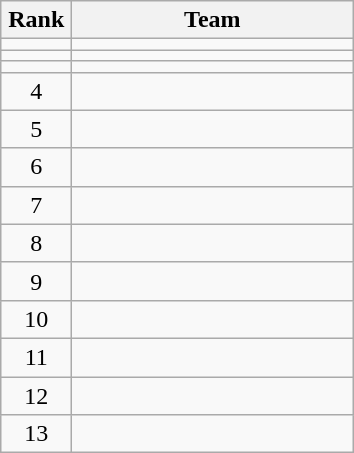<table class=wikitable style="text-align:center;">
<tr>
<th width=40>Rank</th>
<th width=180>Team</th>
</tr>
<tr>
<td></td>
<td align=left></td>
</tr>
<tr>
<td></td>
<td align=left></td>
</tr>
<tr>
<td></td>
<td align=left></td>
</tr>
<tr>
<td>4</td>
<td align=left></td>
</tr>
<tr>
<td>5</td>
<td align=left></td>
</tr>
<tr>
<td>6</td>
<td align=left></td>
</tr>
<tr>
<td>7</td>
<td align=left></td>
</tr>
<tr>
<td>8</td>
<td align=left></td>
</tr>
<tr>
<td>9</td>
<td align=left></td>
</tr>
<tr>
<td>10</td>
<td align=left></td>
</tr>
<tr>
<td>11</td>
<td align=left></td>
</tr>
<tr>
<td>12</td>
<td align=left></td>
</tr>
<tr>
<td>13</td>
<td align=left></td>
</tr>
</table>
